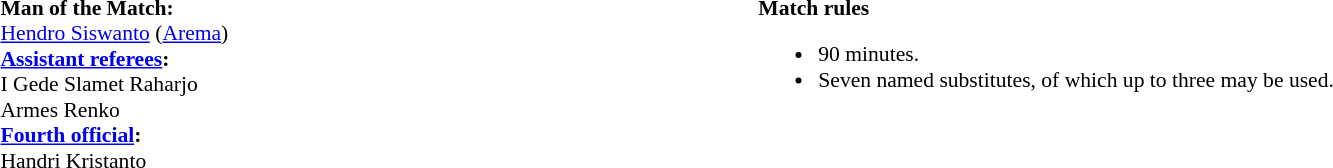<table width=100% style="font-size:90%">
<tr>
<td><br><strong>Man of the Match:</strong>
<br><a href='#'>Hendro Siswanto</a> (<a href='#'>Arema</a>)<br><strong><a href='#'>Assistant referees</a>:</strong>
<br>I Gede Slamet Raharjo
<br>Armes Renko
<br><strong><a href='#'>Fourth official</a>:</strong>
<br>Handri Kristanto
<br></td>
<td style="width:60%; vertical-align:top;"><br><strong>Match rules</strong><ul><li>90 minutes.</li><li>Seven named substitutes, of which up to three may be used.</li></ul></td>
</tr>
</table>
